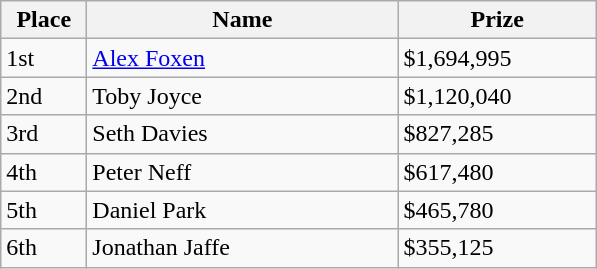<table class="wikitable">
<tr>
<th style="width:50px;">Place</th>
<th style="width:200px;">Name</th>
<th style="width:125px;">Prize</th>
</tr>
<tr>
<td>1st</td>
<td> <a href='#'>Alex Foxen</a></td>
<td>$1,694,995</td>
</tr>
<tr>
<td>2nd</td>
<td> Toby Joyce</td>
<td>$1,120,040</td>
</tr>
<tr>
<td>3rd</td>
<td> Seth Davies</td>
<td>$827,285</td>
</tr>
<tr>
<td>4th</td>
<td> Peter Neff</td>
<td>$617,480</td>
</tr>
<tr>
<td>5th</td>
<td>  Daniel Park</td>
<td>$465,780</td>
</tr>
<tr>
<td>6th</td>
<td>  Jonathan Jaffe</td>
<td>$355,125</td>
</tr>
</table>
